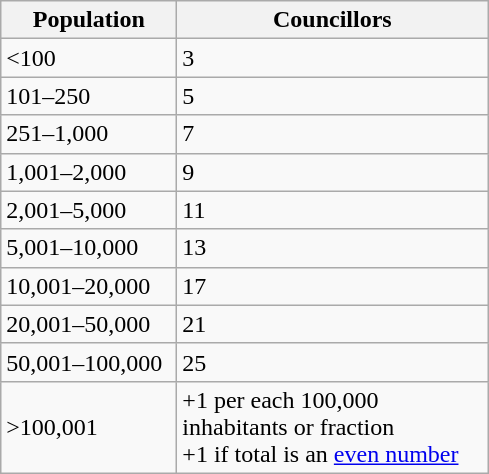<table class="wikitable" style="text-align:left;">
<tr>
<th width="110">Population</th>
<th width="200">Councillors</th>
</tr>
<tr>
<td><100</td>
<td>3</td>
</tr>
<tr>
<td>101–250</td>
<td>5</td>
</tr>
<tr>
<td>251–1,000</td>
<td>7</td>
</tr>
<tr>
<td>1,001–2,000</td>
<td>9</td>
</tr>
<tr>
<td>2,001–5,000</td>
<td>11</td>
</tr>
<tr>
<td>5,001–10,000</td>
<td>13</td>
</tr>
<tr>
<td>10,001–20,000</td>
<td>17</td>
</tr>
<tr>
<td>20,001–50,000</td>
<td>21</td>
</tr>
<tr>
<td>50,001–100,000</td>
<td>25</td>
</tr>
<tr>
<td>>100,001</td>
<td>+1 per each 100,000 inhabitants or fraction<br>+1 if total is an <a href='#'>even number</a></td>
</tr>
</table>
